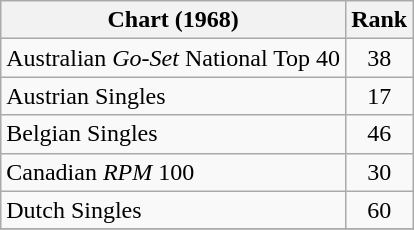<table class="wikitable sortable">
<tr>
<th>Chart (1968)</th>
<th>Rank</th>
</tr>
<tr>
<td>Australian <em>Go-Set</em> National Top 40</td>
<td align="center">38</td>
</tr>
<tr>
<td>Austrian Singles</td>
<td align="center">17</td>
</tr>
<tr>
<td>Belgian Singles</td>
<td align="center">46</td>
</tr>
<tr>
<td>Canadian <em>RPM</em> 100</td>
<td align="center">30</td>
</tr>
<tr>
<td>Dutch Singles</td>
<td align="center">60</td>
</tr>
<tr>
</tr>
</table>
